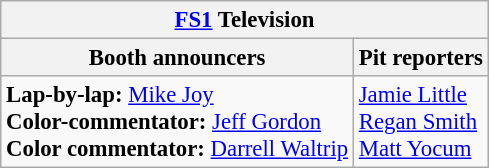<table class="wikitable" style="font-size: 95%;">
<tr>
<th colspan="2"><a href='#'>FS1</a> Television</th>
</tr>
<tr>
<th>Booth announcers</th>
<th>Pit reporters</th>
</tr>
<tr>
<td><strong>Lap-by-lap:</strong> <a href='#'>Mike Joy</a> <br><strong>Color-commentator:</strong> <a href='#'>Jeff Gordon</a> <br><strong>Color commentator:</strong> <a href='#'>Darrell Waltrip</a></td>
<td><a href='#'>Jamie Little</a><br><a href='#'>Regan Smith</a><br><a href='#'>Matt Yocum</a></td>
</tr>
</table>
